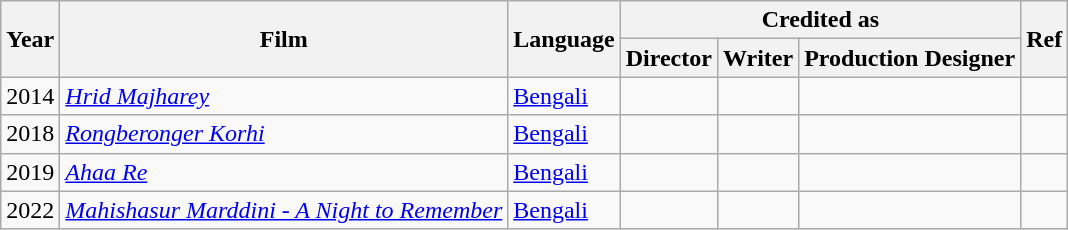<table class="wikitable sortable" style="margin-right: 0;">
<tr>
<th rowspan="2">Year</th>
<th rowspan="2">Film</th>
<th rowspan="2">Language</th>
<th colspan="3">Credited as</th>
<th rowspan="2">Ref</th>
</tr>
<tr>
<th>Director</th>
<th>Writer</th>
<th>Production Designer</th>
</tr>
<tr>
<td>2014</td>
<td><em><a href='#'>Hrid Majharey</a></em></td>
<td><a href='#'>Bengali</a></td>
<td></td>
<td></td>
<td></td>
<td></td>
</tr>
<tr>
<td>2018</td>
<td><em><a href='#'>Rongberonger Korhi</a></em></td>
<td><a href='#'>Bengali</a></td>
<td></td>
<td></td>
<td></td>
<td></td>
</tr>
<tr>
<td>2019</td>
<td><em><a href='#'>Ahaa Re</a></em></td>
<td><a href='#'>Bengali</a></td>
<td></td>
<td></td>
<td></td>
<td></td>
</tr>
<tr>
<td>2022</td>
<td><em><a href='#'>Mahishasur Marddini - A Night to Remember</a></em></td>
<td><a href='#'>Bengali</a></td>
<td></td>
<td></td>
<td></td>
<td></td>
</tr>
</table>
